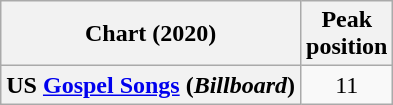<table class="wikitable sortable plainrowheaders" style="text-align:center">
<tr>
<th scope="col">Chart (2020)</th>
<th scope="col">Peak<br> position</th>
</tr>
<tr>
<th scope="row">US <a href='#'>Gospel Songs</a> (<em>Billboard</em>)</th>
<td align="center">11</td>
</tr>
</table>
